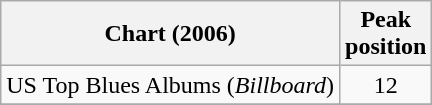<table class="wikitable">
<tr>
<th>Chart (2006)</th>
<th>Peak<br>position</th>
</tr>
<tr>
<td>US Top Blues Albums (<em>Billboard</em>)</td>
<td align="center">12</td>
</tr>
<tr>
</tr>
</table>
